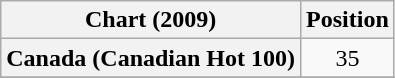<table class="wikitable plainrowheaders" style="text-align:center">
<tr>
<th>Chart (2009)</th>
<th>Position</th>
</tr>
<tr>
<th scope="row">Canada (Canadian Hot 100)</th>
<td>35</td>
</tr>
<tr>
</tr>
</table>
